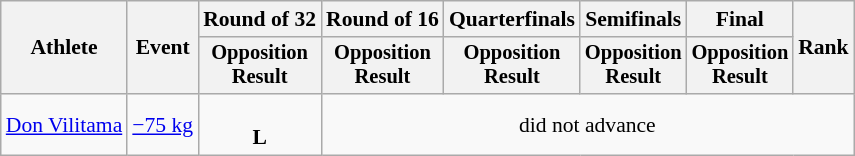<table class="wikitable" style="font-size:90%;">
<tr>
<th rowspan=2>Athlete</th>
<th rowspan=2>Event</th>
<th>Round of 32</th>
<th>Round of 16</th>
<th>Quarterfinals</th>
<th>Semifinals</th>
<th>Final</th>
<th rowspan=2>Rank</th>
</tr>
<tr style="font-size:95%">
<th>Opposition<br>Result</th>
<th>Opposition<br>Result</th>
<th>Opposition<br>Result</th>
<th>Opposition<br>Result</th>
<th>Opposition<br>Result</th>
</tr>
<tr align=center>
<td align=left><a href='#'>Don Vilitama</a></td>
<td align=left><a href='#'>−75 kg</a></td>
<td><br><strong>L</strong> </td>
<td colspan=5>did not advance</td>
</tr>
</table>
